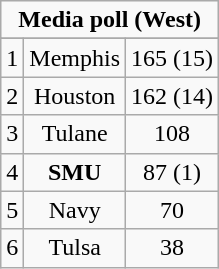<table class="wikitable">
<tr align="center">
<td align="center" Colspan="3"><strong>Media poll (West)</strong></td>
</tr>
<tr align="center">
</tr>
<tr align="center">
<td>1</td>
<td>Memphis</td>
<td>165 (15)</td>
</tr>
<tr align="center">
<td>2</td>
<td>Houston</td>
<td>162 (14)</td>
</tr>
<tr align="center">
<td>3</td>
<td>Tulane</td>
<td>108</td>
</tr>
<tr align="center">
<td>4</td>
<td><strong>SMU</strong></td>
<td>87 (1)</td>
</tr>
<tr align="center">
<td>5</td>
<td>Navy</td>
<td>70</td>
</tr>
<tr align="center">
<td>6</td>
<td>Tulsa</td>
<td>38</td>
</tr>
</table>
